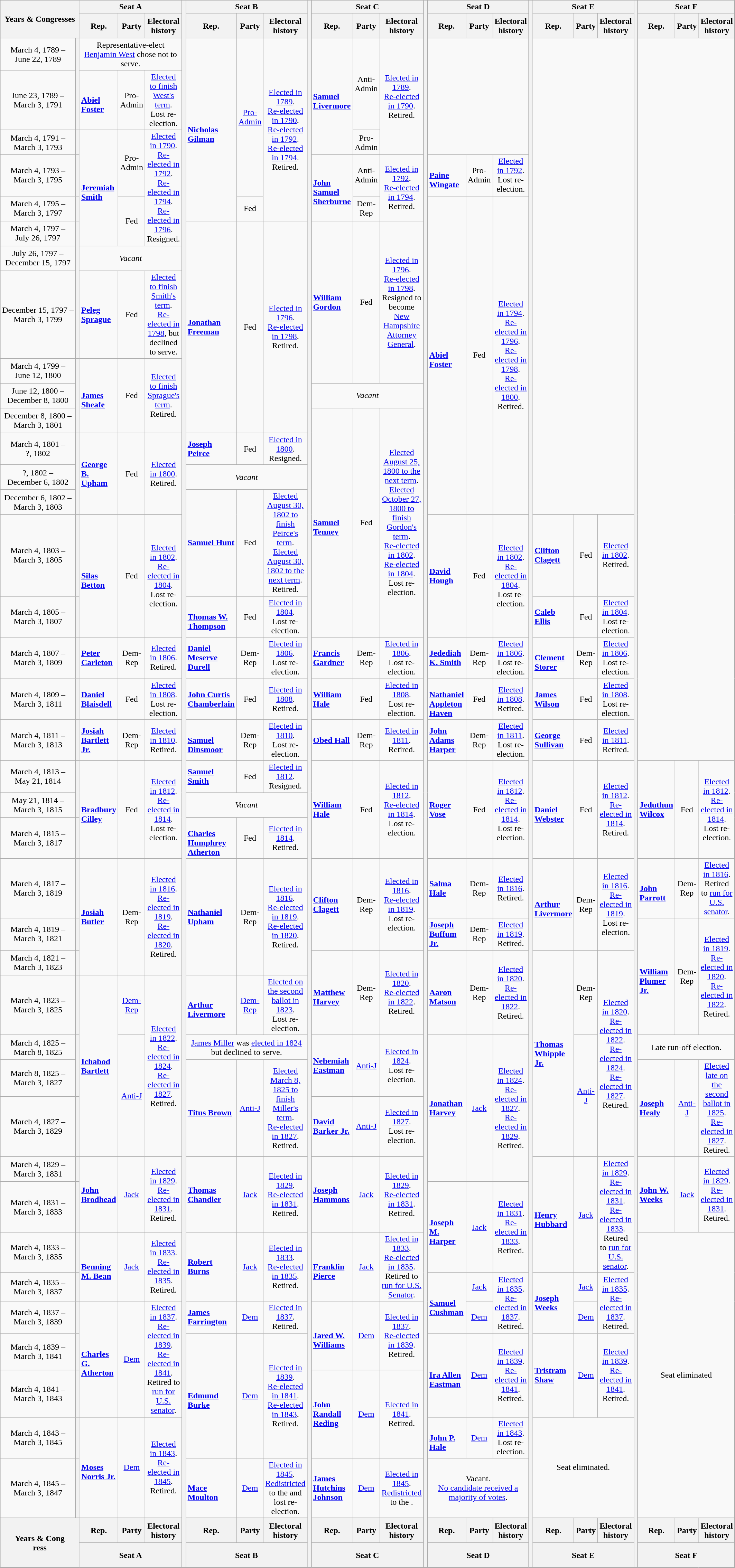<table class=wikitable style="text-align:center">
<tr>
<th rowspan=2 colspan=2>Years & Congresses</th>
<th colspan=3>Seat A</th>
<th rowspan=99></th>
<th colspan=3>Seat B</th>
<th rowspan=99></th>
<th colspan=3>Seat C</th>
<th rowspan=99></th>
<th colspan=3>Seat D</th>
<th rowspan=99></th>
<th colspan=3>Seat E</th>
<th rowspan=99></th>
<th colspan=3>Seat F</th>
</tr>
<tr style="height:3em">
<th>Rep.</th>
<th>Party</th>
<th>Electoral history</th>
<th>Rep.</th>
<th>Party</th>
<th>Electoral history</th>
<th>Rep.</th>
<th>Party</th>
<th>Electoral history</th>
<th>Rep.</th>
<th>Party</th>
<th>Electoral history</th>
<th>Rep.</th>
<th>Party</th>
<th>Electoral history</th>
<th>Rep.</th>
<th>Party</th>
<th>Electoral history</th>
</tr>
<tr style="height:3em">
<td nowrap>March 4, 1789 –<br>June 22, 1789</td>
<th rowspan=2></th>
<td colspan=3>Representative-elect <a href='#'>Benjamin West</a> chose not to serve.</td>
<td rowspan=5 align=left><br><strong><a href='#'>Nicholas Gilman</a></strong><br></td>
<td rowspan=4 ><a href='#'>Pro-Admin</a></td>
<td rowspan=5><a href='#'>Elected in 1789</a>.<br><a href='#'>Re-elected in 1790</a>.<br><a href='#'>Re-elected in 1792</a>.<br><a href='#'>Re-elected in 1794</a>.<br>Retired.</td>
<td rowspan=3 align=left><br><strong><a href='#'>Samuel Livermore</a></strong><br></td>
<td rowspan=2 >Anti-Admin</td>
<td rowspan=3><a href='#'>Elected in 1789</a>.<br><a href='#'>Re-elected in 1790</a>.<br>Retired.</td>
</tr>
<tr style="height:3em">
<td nowrap>June 23, 1789 –<br>March 3, 1791</td>
<td align=left align=left><br><strong><a href='#'>Abiel Foster</a></strong><br></td>
<td>Pro-Admin</td>
<td><a href='#'>Elected to finish West's term</a>.<br>Lost re-election.</td>
</tr>
<tr style="height:3em">
<td nowrap>March 4, 1791 –<br>March 3, 1793</td>
<th></th>
<td rowspan=4 align=left><br><strong><a href='#'>Jeremiah Smith</a></strong><br></td>
<td rowspan=2 >Pro-Admin</td>
<td rowspan=4><a href='#'>Elected in 1790</a>.<br><a href='#'>Re-elected in 1792</a>.<br><a href='#'>Re-elected in 1794</a>.<br><a href='#'>Re-elected in 1796</a>.<br>Resigned.</td>
<td>Pro-Admin</td>
</tr>
<tr style="height:3em">
<td nowrap>March 4, 1793 –<br>March 3, 1795</td>
<th></th>
<td rowspan=2 align=left><br><strong><a href='#'>John Samuel Sherburne</a></strong><br></td>
<td>Anti-Admin</td>
<td rowspan=2><a href='#'>Elected in 1792</a>.<br><a href='#'>Re-elected in 1794</a>.<br>Retired.</td>
<td align=left align=left><br><strong><a href='#'>Paine Wingate</a></strong><br></td>
<td>Pro-Admin</td>
<td><a href='#'>Elected in 1792</a>.<br>Lost re-election.</td>
</tr>
<tr style="height:3em">
<td nowrap>March 4, 1795 –<br>March 3, 1797</td>
<th></th>
<td rowspan=2 >Fed</td>
<td>Fed</td>
<td>Dem-Rep</td>
<td rowspan=10 align=left><br><strong><a href='#'>Abiel Foster</a></strong><br></td>
<td rowspan=10 >Fed</td>
<td rowspan=10><a href='#'>Elected in 1794</a>.<br><a href='#'>Re-elected in 1796</a>.<br><a href='#'>Re-elected in 1798</a>.<br><a href='#'>Re-elected in 1800</a>.<br>Retired.</td>
</tr>
<tr style="height:3em">
<td nowrap>March 4, 1797 –<br>July 26, 1797</td>
<th rowspan=3></th>
<td rowspan=6 align=left><strong><a href='#'>Jonathan Freeman</a></strong><br></td>
<td rowspan=6 >Fed</td>
<td rowspan=6><a href='#'>Elected in 1796</a>.<br><a href='#'>Re-elected in 1798</a>.<br>Retired.</td>
<td rowspan=4 align=left><strong><a href='#'>William Gordon</a></strong><br></td>
<td rowspan=4 >Fed</td>
<td rowspan=4><a href='#'>Elected in 1796</a>.<br><a href='#'>Re-elected in 1798</a>.<br>Resigned to become <a href='#'>New Hampshire Attorney General</a>.</td>
</tr>
<tr style="height:3em">
<td nowrap>July 26, 1797 –<br>December 15, 1797</td>
<td colspan=3><em>Vacant</em></td>
</tr>
<tr style="height:3em">
<td nowrap>December 15, 1797 –<br>March 3, 1799</td>
<td align=left><strong><a href='#'>Peleg Sprague</a></strong><br></td>
<td>Fed</td>
<td><a href='#'>Elected to finish Smith's term</a>.<br><a href='#'>Re-elected in 1798</a>, but declined to serve.</td>
</tr>
<tr style="height:3em">
<td nowrap>March 4, 1799 –<br>June 12, 1800</td>
<th rowspan=3></th>
<td rowspan=3 align=left><br><strong><a href='#'>James Sheafe</a></strong><br></td>
<td rowspan=3 >Fed</td>
<td rowspan=3><a href='#'>Elected to finish Sprague's term</a>.<br>Retired.</td>
</tr>
<tr style="height:3em">
<td nowrap>June 12, 1800 –<br>December 8, 1800</td>
<td colspan=3><em>Vacant</em></td>
</tr>
<tr style="height:3em">
<td nowrap>December 8, 1800 –<br>March 3, 1801</td>
<td rowspan=6 align=left><br><strong><a href='#'>Samuel Tenney</a></strong><br></td>
<td rowspan=6 >Fed</td>
<td rowspan=6><a href='#'>Elected August 25, 1800 to the next term</a>.<br><a href='#'>Elected October 27, 1800 to finish Gordon's term</a>.<br><a href='#'>Re-elected in 1802</a>.<br><a href='#'>Re-elected in 1804</a>.<br>Lost re-election.</td>
</tr>
<tr style="height:3em">
<td nowrap>March 4, 1801 –<br>?, 1802</td>
<th rowspan=3></th>
<td rowspan=3 align=left><strong><a href='#'>George B. Upham</a></strong><br></td>
<td rowspan=3 >Fed</td>
<td rowspan=3><a href='#'>Elected in 1800</a>.<br>Retired.</td>
<td align=left><strong><a href='#'>Joseph Peirce</a></strong><br></td>
<td>Fed</td>
<td><a href='#'>Elected in 1800</a>.<br>Resigned.</td>
</tr>
<tr style="height:3em">
<td nowrap>?, 1802 –<br>December 6, 1802</td>
<td colspan=3><em>Vacant</em></td>
</tr>
<tr style="height:3em">
<td nowrap>December 6, 1802 –<br>March 3, 1803</td>
<td rowspan=2 align=left><strong><a href='#'>Samuel Hunt</a></strong><br></td>
<td rowspan=2 >Fed</td>
<td rowspan=2><a href='#'>Elected August 30, 1802 to finish Peirce's term</a>.<br><a href='#'>Elected August 30, 1802 to the next term</a>.<br>Retired.</td>
</tr>
<tr style="height:3em">
<td nowrap>March 4, 1803 –<br>March 3, 1805</td>
<th></th>
<td rowspan=2 align=left><br><strong><a href='#'>Silas Betton</a></strong><br></td>
<td rowspan=2 >Fed</td>
<td rowspan=2><a href='#'>Elected in 1802</a>.<br><a href='#'>Re-elected in 1804</a>.<br>Lost re-election.</td>
<td rowspan=2 align=left><strong><a href='#'>David Hough</a></strong><br></td>
<td rowspan=2 >Fed</td>
<td rowspan=2><a href='#'>Elected in 1802</a>.<br><a href='#'>Re-elected in 1804</a>.<br>Lost re-election.</td>
<td align=left><strong><a href='#'>Clifton Clagett</a></strong><br></td>
<td>Fed</td>
<td><a href='#'>Elected in 1802</a>.<br>Retired.</td>
</tr>
<tr style="height:3em">
<td nowrap>March 4, 1805 –<br>March 3, 1807</td>
<th></th>
<td align=left align=left><br><strong><a href='#'>Thomas W. Thompson</a></strong><br></td>
<td>Fed</td>
<td><a href='#'>Elected in 1804</a>.<br>Lost re-election.</td>
<td align=left><strong><a href='#'>Caleb Ellis</a></strong><br></td>
<td>Fed</td>
<td><a href='#'>Elected in 1804</a>.<br>Lost re-election.</td>
</tr>
<tr style="height:3em">
<td nowrap>March 4, 1807 –<br>March 3, 1809</td>
<th></th>
<td align=left><strong><a href='#'>Peter Carleton</a></strong><br></td>
<td>Dem-Rep</td>
<td><a href='#'>Elected in 1806</a>.<br>Retired.</td>
<td align=left><strong><a href='#'>Daniel Meserve Durell</a></strong><br></td>
<td>Dem-Rep</td>
<td><a href='#'>Elected in 1806</a>.<br>Lost re-election.</td>
<td align=left><strong><a href='#'>Francis Gardner</a></strong><br></td>
<td>Dem-Rep</td>
<td><a href='#'>Elected in 1806</a>.<br>Lost re-election.</td>
<td align=left><strong><a href='#'>Jedediah K. Smith</a></strong><br></td>
<td>Dem-Rep</td>
<td><a href='#'>Elected in 1806</a>.<br>Lost re-election.</td>
<td align=left align=left><br><strong><a href='#'>Clement Storer</a></strong><br></td>
<td>Dem-Rep</td>
<td><a href='#'>Elected in 1806</a>.<br>Lost re-election.</td>
</tr>
<tr style="height:3em">
<td nowrap>March 4, 1809 –<br>March 3, 1811</td>
<th></th>
<td align=left><strong><a href='#'>Daniel Blaisdell</a></strong><br></td>
<td>Fed</td>
<td><a href='#'>Elected in 1808</a>.<br>Lost re-election.</td>
<td align=left><strong><a href='#'>John Curtis Chamberlain</a></strong><br></td>
<td>Fed</td>
<td><a href='#'>Elected in 1808</a>.<br>Retired.</td>
<td align=left><strong><a href='#'>William Hale</a></strong><br></td>
<td>Fed</td>
<td><a href='#'>Elected in 1808</a>.<br>Lost re-election.</td>
<td align=left><br><strong><a href='#'>Nathaniel Appleton Haven</a></strong></td>
<td>Fed</td>
<td><a href='#'>Elected in 1808</a>.<br>Retired.</td>
<td align=left><strong><a href='#'>James Wilson</a></strong><br></td>
<td>Fed</td>
<td><a href='#'>Elected in 1808</a>.<br>Lost re-election.</td>
</tr>
<tr style="height:3em">
<td nowrap>March 4, 1811 –<br>March 3, 1813</td>
<th></th>
<td align=left> <strong><a href='#'>Josiah Bartlett Jr.</a></strong><br></td>
<td>Dem-Rep</td>
<td><a href='#'>Elected in 1810</a>.<br>Retired.</td>
<td align=left align=left><br><strong><a href='#'>Samuel Dinsmoor</a></strong><br></td>
<td>Dem-Rep</td>
<td><a href='#'>Elected in 1810</a>.<br>Lost re-election.</td>
<td align=left><strong><a href='#'>Obed Hall</a></strong><br></td>
<td>Dem-Rep</td>
<td><a href='#'>Elected in 1811</a>.<br>Retired.</td>
<td align=left><strong><a href='#'>John Adams Harper</a></strong></td>
<td>Dem-Rep</td>
<td><a href='#'>Elected in 1811</a>.<br>Lost re-election.</td>
<td align=left><strong><a href='#'>George Sullivan</a></strong><br></td>
<td>Fed</td>
<td><a href='#'>Elected in 1811</a>.<br>Retired.</td>
</tr>
<tr style="height:3em">
<td nowrap>March 4, 1813 –<br>May 21, 1814</td>
<th rowspan=2></th>
<td rowspan=3 align=left><br><strong><a href='#'>Bradbury Cilley</a></strong><br></td>
<td rowspan=3 >Fed</td>
<td rowspan=3><a href='#'>Elected in 1812</a>.<br><a href='#'>Re-elected in 1814</a>.<br>Lost re-election.</td>
<td align=left><strong><a href='#'>Samuel Smith</a></strong><br></td>
<td>Fed</td>
<td><a href='#'>Elected in 1812</a>.<br>Resigned.</td>
<td rowspan=3 align=left><strong><a href='#'>William Hale</a></strong><br></td>
<td rowspan=3 >Fed</td>
<td rowspan=3><a href='#'>Elected in 1812</a>.<br><a href='#'>Re-elected in 1814</a>.<br>Lost re-election.</td>
<td rowspan=3 align=left><strong><a href='#'>Roger Vose</a></strong><br></td>
<td rowspan=3 >Fed</td>
<td rowspan=3><a href='#'>Elected in 1812</a>.<br><a href='#'>Re-elected in 1814</a>.<br>Lost re-election.</td>
<td rowspan=3 align=left><br><strong><a href='#'>Daniel Webster</a></strong><br></td>
<td rowspan=3 >Fed</td>
<td rowspan=3><a href='#'>Elected in 1812</a>.<br><a href='#'>Re-elected in 1814</a>.<br>Retired.</td>
<td rowspan=3 align=left><strong><a href='#'>Jeduthun Wilcox</a></strong><br></td>
<td rowspan=3 >Fed</td>
<td rowspan=3><a href='#'>Elected in 1812</a>.<br><a href='#'>Re-elected in 1814</a>.<br>Lost re-election.</td>
</tr>
<tr style="height:3em">
<td nowrap>May 21, 1814 –<br>March 3, 1815</td>
<td colspan=3><em>Vacant</em></td>
</tr>
<tr style="height:3em">
<td nowrap>March 4, 1815 –<br>March 3, 1817</td>
<th></th>
<td align=left><br><strong><a href='#'>Charles Humphrey Atherton</a></strong><br></td>
<td>Fed</td>
<td><a href='#'>Elected in 1814</a>.<br>Retired.</td>
</tr>
<tr style="height:3em">
<td nowrap>March 4, 1817 –<br>March 3, 1819</td>
<th></th>
<td rowspan=3 align=left><strong><a href='#'>Josiah Butler</a></strong><br></td>
<td rowspan=3 >Dem-Rep</td>
<td rowspan=3><a href='#'>Elected in 1816</a>.<br><a href='#'>Re-elected in 1819</a>.<br><a href='#'>Re-elected in 1820</a>.<br>Retired.</td>
<td rowspan=3 align=left><strong><a href='#'>Nathaniel Upham</a></strong><br></td>
<td rowspan=3 >Dem-Rep</td>
<td rowspan=3><a href='#'>Elected in 1816</a>.<br><a href='#'>Re-elected in 1819</a>.<br><a href='#'>Re-elected in 1820</a>.<br>Retired.</td>
<td rowspan=2 align=left><strong><a href='#'>Clifton Clagett</a></strong><br></td>
<td rowspan=2 >Dem-Rep</td>
<td rowspan=2><a href='#'>Elected in 1816</a>.<br><a href='#'>Re-elected in 1819</a>.<br>Lost re-election.</td>
<td align=left><strong><a href='#'>Salma Hale</a></strong><br></td>
<td>Dem-Rep</td>
<td><a href='#'>Elected in 1816</a>.<br>Retired.</td>
<td rowspan=2 align=left><br><strong><a href='#'>Arthur Livermore</a></strong><br></td>
<td rowspan=2 >Dem-Rep</td>
<td rowspan=2><a href='#'>Elected in 1816</a>.<br><a href='#'>Re-elected in 1819</a>.<br>Lost re-election.</td>
<td align=left align=left><br><strong><a href='#'>John Parrott</a></strong><br></td>
<td>Dem-Rep</td>
<td><a href='#'>Elected in 1816</a>.<br>Retired to <a href='#'>run for U.S. senator</a>.</td>
</tr>
<tr style="height:3em">
<td nowrap>March 4, 1819 –<br>March 3, 1821</td>
<th></th>
<td align=left><strong><a href='#'>Joseph Buffum Jr.</a></strong><br></td>
<td>Dem-Rep</td>
<td><a href='#'>Elected in 1819</a>.<br>Retired.</td>
<td rowspan=3 align=left><br><strong><a href='#'>William Plumer Jr.</a></strong><br></td>
<td rowspan=3 >Dem-Rep</td>
<td rowspan=3><a href='#'>Elected in 1819</a>.<br><a href='#'>Re-elected in 1820</a>.<br><a href='#'>Re-elected in 1822</a>.<br>Retired.</td>
</tr>
<tr style="height:3em">
<td nowrap>March 4, 1821 –<br>March 3, 1823</td>
<th></th>
<td rowspan=2 align=left><br><strong><a href='#'>Matthew Harvey</a></strong><br></td>
<td rowspan=2 >Dem-Rep</td>
<td rowspan=2><a href='#'>Elected in 1820</a>.<br><a href='#'>Re-elected in 1822</a>.<br>Retired.</td>
<td rowspan=2 align=left><br><strong><a href='#'>Aaron Matson</a></strong><br></td>
<td rowspan=2 >Dem-Rep</td>
<td rowspan=2><a href='#'>Elected in 1820</a>.<br><a href='#'>Re-elected in 1822</a>.<br>Retired.</td>
<td rowspan=5 align=left><strong><a href='#'>Thomas Whipple Jr.</a></strong><br></td>
<td rowspan=2 >Dem-Rep</td>
<td rowspan=5><a href='#'>Elected in 1820</a>.<br><a href='#'>Re-elected in 1822</a>.<br><a href='#'>Re-elected in 1824</a>.<br><a href='#'>Re-elected in 1827</a>.<br>Retired.</td>
</tr>
<tr style="height:3em">
<td nowrap>March 4, 1823 –<br>March 3, 1825</td>
<th></th>
<td rowspan=4 align=left><strong><a href='#'>Ichabod Bartlett</a></strong><br></td>
<td><a href='#'>Dem-Rep</a></td>
<td rowspan=4><a href='#'>Elected in 1822</a>.<br><a href='#'>Re-elected in 1824</a>.<br><a href='#'>Re-elected in 1827</a>.<br>Retired.</td>
<td align=left align=left><br><strong><a href='#'>Arthur Livermore</a></strong><br></td>
<td><a href='#'>Dem-Rep</a></td>
<td><a href='#'>Elected on the second ballot in 1823</a>.<br>Lost re-election.</td>
</tr>
<tr style="height:3em">
<td nowrap>March 4, 1825 –<br>March 8, 1825</td>
<th rowspan=2></th>
<td rowspan=3 ><a href='#'>Anti-J</a></td>
<td colspan=3><a href='#'>James Miller</a> was <a href='#'>elected in 1824</a> but declined to serve.</td>
<td rowspan=2 align=left><strong><a href='#'>Nehemiah Eastman</a></strong><br></td>
<td rowspan=2 ><a href='#'>Anti-J</a></td>
<td rowspan=2><a href='#'>Elected in 1824</a>.<br>Lost re-election.</td>
<td rowspan=4 align=left><strong><a href='#'>Jonathan Harvey</a></strong><br></td>
<td rowspan=4 ><a href='#'>Jack</a></td>
<td rowspan=4><a href='#'>Elected in 1824</a>.<br><a href='#'>Re-elected in 1827</a>.<br><a href='#'>Re-elected in 1829</a>.<br>Retired.</td>
<td rowspan=3 ><a href='#'>Anti-J</a></td>
<td colspan=3>Late run-off election.</td>
</tr>
<tr style="height:3em">
<td nowrap>March 8, 1825 –<br>March 3, 1827</td>
<td rowspan=2 align=left><br><strong><a href='#'>Titus Brown</a></strong><br></td>
<td rowspan=2 ><a href='#'>Anti-J</a></td>
<td rowspan=2><a href='#'>Elected March 8, 1825 to finish Miller's term</a>.<br><a href='#'>Re-elected in 1827</a>.<br>Retired.</td>
<td rowspan=2 align=left><strong><a href='#'>Joseph Healy</a></strong><br></td>
<td rowspan=2 ><a href='#'>Anti-J</a></td>
<td rowspan=2><a href='#'>Elected late on the second ballot in 1825</a>.<br><a href='#'>Re-elected in 1827</a>.<br>Retired.</td>
</tr>
<tr style="height:3em">
<td nowrap>March 4, 1827 –<br>March 3, 1829</td>
<th></th>
<td align=left><strong><a href='#'>David Barker Jr.</a></strong><br></td>
<td><a href='#'>Anti-J</a></td>
<td><a href='#'>Elected in 1827</a>.<br>Lost re-election.</td>
</tr>
<tr style="height:3em">
<td nowrap>March 4, 1829 –<br>March 3, 1831</td>
<th></th>
<td rowspan=2 align=left><strong><a href='#'>John Brodhead</a></strong><br></td>
<td rowspan=2 ><a href='#'>Jack</a></td>
<td rowspan=2><a href='#'>Elected in 1829</a>.<br><a href='#'>Re-elected in 1831</a>.<br>Retired.</td>
<td rowspan=2 align=left><strong><a href='#'>Thomas Chandler</a></strong><br></td>
<td rowspan=2 ><a href='#'>Jack</a></td>
<td rowspan=2><a href='#'>Elected in 1829</a>.<br><a href='#'>Re-elected in 1831</a>.<br>Retired.</td>
<td rowspan=2 align=left><strong><a href='#'>Joseph Hammons</a></strong><br></td>
<td rowspan=2 ><a href='#'>Jack</a></td>
<td rowspan=2><a href='#'>Elected in 1829</a>.<br><a href='#'>Re-elected in 1831</a>.<br>Retired.</td>
<td rowspan=3 align=left><br><strong><a href='#'>Henry Hubbard</a></strong><br></td>
<td rowspan=3 ><a href='#'>Jack</a></td>
<td rowspan=3><a href='#'>Elected in 1829</a>.<br><a href='#'>Re-elected in 1831</a>.<br><a href='#'>Re-elected in 1833</a>.<br>Retired to <a href='#'>run for U.S. senator</a>.</td>
<td rowspan=2 align=left><strong><a href='#'>John W. Weeks</a></strong><br></td>
<td rowspan=2 ><a href='#'>Jack</a></td>
<td rowspan=2><a href='#'>Elected in 1829</a>.<br><a href='#'>Re-elected in 1831</a>.<br>Retired.</td>
</tr>
<tr style="height:3em">
<td nowrap>March 4, 1831 –<br>March 3, 1833</td>
<th></th>
<td rowspan=2 align=left><br><strong><a href='#'>Joseph M. Harper</a></strong><br></td>
<td rowspan=2 ><a href='#'>Jack</a></td>
<td rowspan=2><a href='#'>Elected in 1831</a>.<br><a href='#'>Re-elected in 1833</a>.<br>Retired.</td>
</tr>
<tr style="height:3em">
<td nowrap>March 4, 1833 –<br>March 3, 1835</td>
<th></th>
<td rowspan=2 align=left><br><strong><a href='#'>Benning M. Bean</a></strong><br></td>
<td rowspan=2 ><a href='#'>Jack</a></td>
<td rowspan=2><a href='#'>Elected in 1833</a>.<br><a href='#'>Re-elected in 1835</a>.<br>Retired.</td>
<td rowspan=2 align=left><strong><a href='#'>Robert Burns</a></strong><br></td>
<td rowspan=2 ><a href='#'>Jack</a></td>
<td rowspan=2><a href='#'>Elected in 1833</a>.<br><a href='#'>Re-elected in 1835</a>.<br>Retired.</td>
<td rowspan=2 align=left><br><strong><a href='#'>Franklin Pierce</a></strong><br></td>
<td rowspan=2 ><a href='#'>Jack</a></td>
<td rowspan=2><a href='#'>Elected in 1833</a>.<br><a href='#'>Re-elected in 1835</a>.<br>Retired to <a href='#'>run for U.S. Senator</a>.</td>
<td rowspan=7 colspan=3>Seat eliminated</td>
</tr>
<tr style="height:3em">
<td nowrap>March 4, 1835 –<br>March 3, 1837</td>
<th></th>
<td rowspan=2 align=left><br><strong><a href='#'>Samuel Cushman</a></strong><br></td>
<td><a href='#'>Jack</a></td>
<td rowspan=2><a href='#'>Elected in 1835</a>.<br><a href='#'>Re-elected in 1837</a>.<br>Retired.</td>
<td rowspan=2 align=left><strong><a href='#'>Joseph Weeks</a></strong><br></td>
<td><a href='#'>Jack</a></td>
<td rowspan=2><a href='#'>Elected in 1835</a>.<br><a href='#'>Re-elected in 1837</a>.<br>Retired.</td>
</tr>
<tr style="height:3em">
<td nowrap>March 4, 1837 –<br>March 3, 1839</td>
<th></th>
<td rowspan=3 align=left><br><strong><a href='#'>Charles G. Atherton</a></strong><br></td>
<td rowspan=3 ><a href='#'>Dem</a></td>
<td rowspan=3><a href='#'>Elected in 1837</a>.<br><a href='#'>Re-elected in 1839</a>.<br><a href='#'>Re-elected in 1841</a>.<br>Retired to <a href='#'>run for U.S. senator</a>.</td>
<td align=left><strong><a href='#'>James Farrington</a></strong><br></td>
<td><a href='#'>Dem</a></td>
<td><a href='#'>Elected in 1837</a>.<br>Retired.</td>
<td rowspan=2 align=left><br><strong><a href='#'>Jared W. Williams</a></strong><br></td>
<td rowspan=2 ><a href='#'>Dem</a></td>
<td rowspan=2><a href='#'>Elected in 1837</a>.<br><a href='#'>Re-elected in 1839</a>.<br>Retired.</td>
<td><a href='#'>Dem</a></td>
<td><a href='#'>Dem</a></td>
</tr>
<tr style="height:3em">
<td nowrap>March 4, 1839 –<br>March 3, 1841</td>
<th></th>
<td rowspan=3 align=left><br><strong><a href='#'>Edmund Burke</a></strong><br></td>
<td rowspan=3 ><a href='#'>Dem</a></td>
<td rowspan=3><a href='#'>Elected in 1839</a>.<br><a href='#'>Re-elected in 1841</a>.<br><a href='#'>Re-elected in 1843</a>.<br>Retired.</td>
<td rowspan=2 align=left><br><strong><a href='#'>Ira Allen Eastman</a></strong><br></td>
<td rowspan=2 ><a href='#'>Dem</a></td>
<td rowspan=2><a href='#'>Elected in 1839</a>.<br><a href='#'>Re-elected in 1841</a>.<br>Retired.</td>
<td rowspan=2 align=left><strong><a href='#'>Tristram Shaw</a></strong><br></td>
<td rowspan=2 ><a href='#'>Dem</a></td>
<td rowspan=2><a href='#'>Elected in 1839</a>.<br><a href='#'>Re-elected in 1841</a>.<br>Retired.</td>
</tr>
<tr style="height:3em">
<td nowrap>March 4, 1841 –<br>March 3, 1843</td>
<th></th>
<td rowspan=2 align=left><strong><a href='#'>John Randall Reding</a></strong><br></td>
<td rowspan=2 ><a href='#'>Dem</a></td>
<td rowspan=2><a href='#'>Elected in 1841</a>.<br>Retired.</td>
</tr>
<tr style="height:3em">
<td nowrap>March 4, 1843 –<br>March 3, 1845</td>
<th></th>
<td rowspan=2 align=left><br><strong><a href='#'>Moses Norris Jr.</a></strong><br></td>
<td rowspan=2 ><a href='#'>Dem</a></td>
<td rowspan=2><a href='#'>Elected in 1843</a>.<br><a href='#'>Re-elected in 1845</a>.<br>Retired.</td>
<td align=left align=left><br><strong><a href='#'>John P. Hale</a></strong><br></td>
<td><a href='#'>Dem</a></td>
<td><a href='#'>Elected in 1843</a>.<br>Lost re-election.</td>
<td rowspan=2 colspan=3>Seat eliminated.</td>
</tr>
<tr style="height:3em">
<td nowrap>March 4, 1845 –<br>March 3, 1847</td>
<th></th>
<td align=left><br><strong><a href='#'>Mace Moulton</a></strong><br></td>
<td><a href='#'>Dem</a></td>
<td><a href='#'>Elected in 1845</a>.<br><a href='#'>Redistricted</a> to the  and lost re-election.</td>
<td align=left><strong><a href='#'>James Hutchins Johnson</a></strong><br></td>
<td><a href='#'>Dem</a></td>
<td><a href='#'>Elected in 1845</a>.<br><a href='#'>Redistricted</a> to the .</td>
<td colspan=3>Vacant.<br><a href='#'>No candidate received a majority of votes</a>.</td>
</tr>
<tr style="height:3em">
<th rowspan=2 colspan=2>Years & Cong<br>ress</th>
<th>Rep.</th>
<th>Party</th>
<th>Electoral history</th>
<th>Rep.</th>
<th>Party</th>
<th>Electoral history</th>
<th>Rep.</th>
<th>Party</th>
<th>Electoral history</th>
<th>Rep.</th>
<th>Party</th>
<th>Electoral history</th>
<th>Rep.</th>
<th>Party</th>
<th>Electoral history</th>
<th>Rep.</th>
<th>Party</th>
<th>Electoral history</th>
</tr>
<tr style="height:3em">
<th colspan=3>Seat A</th>
<th colspan=3>Seat B</th>
<th colspan=3>Seat C</th>
<th colspan=3>Seat D</th>
<th colspan=3>Seat E</th>
<th colspan=3>Seat F</th>
</tr>
</table>
